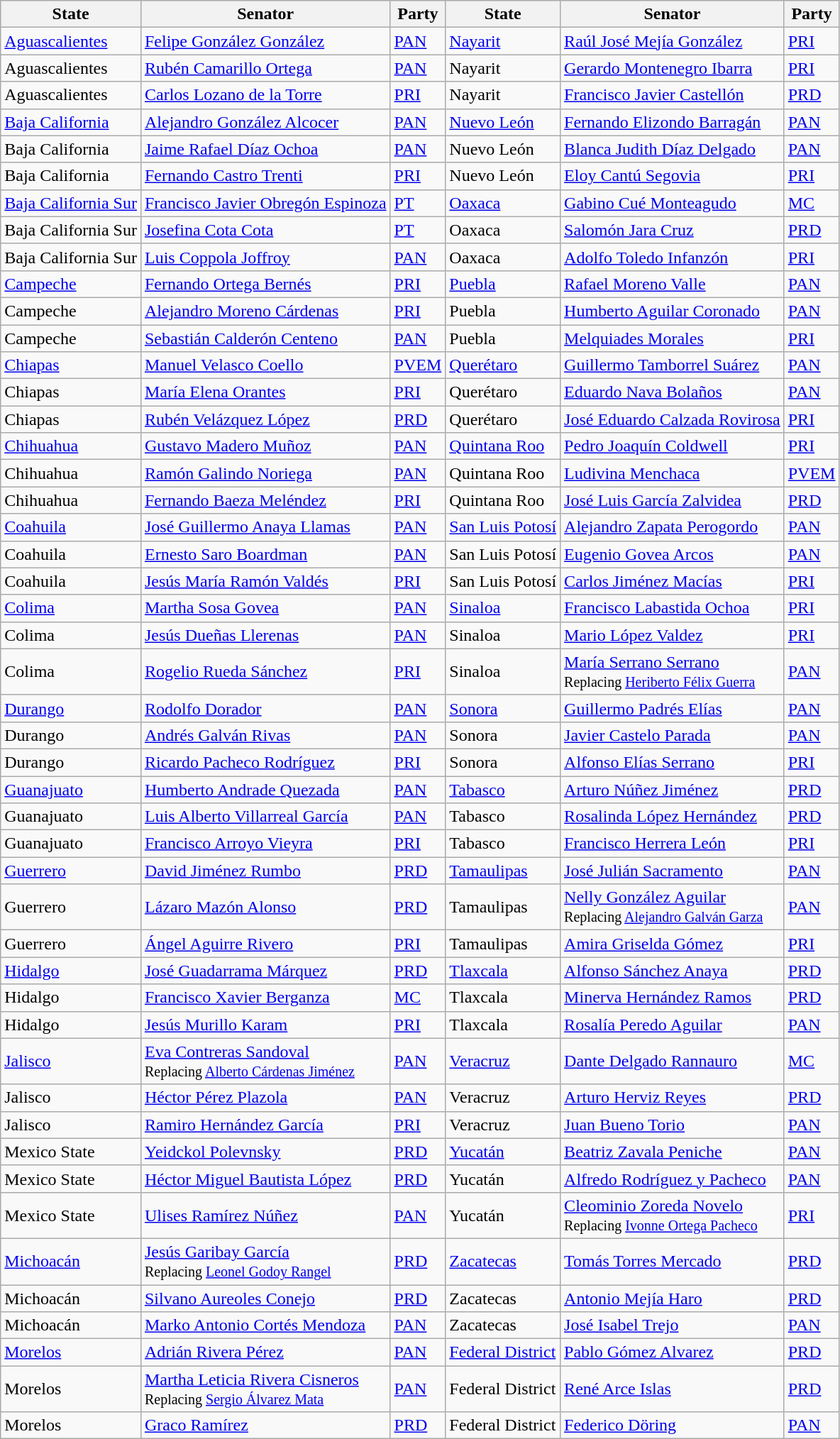<table class="wikitable">
<tr style="background:#efefef;">
<th>State</th>
<th>Senator</th>
<th>Party</th>
<th>State</th>
<th>Senator</th>
<th>Party</th>
</tr>
<tr>
<td><a href='#'>Aguascalientes</a></td>
<td><a href='#'>Felipe González González</a></td>
<td><a href='#'>PAN</a></td>
<td><a href='#'>Nayarit</a></td>
<td><a href='#'>Raúl José Mejía González</a></td>
<td><a href='#'>PRI</a></td>
</tr>
<tr>
<td>Aguascalientes</td>
<td><a href='#'>Rubén Camarillo Ortega</a></td>
<td><a href='#'>PAN</a></td>
<td>Nayarit</td>
<td><a href='#'>Gerardo Montenegro Ibarra</a></td>
<td><a href='#'>PRI</a></td>
</tr>
<tr>
<td>Aguascalientes</td>
<td><a href='#'>Carlos Lozano de la Torre</a></td>
<td><a href='#'>PRI</a></td>
<td>Nayarit</td>
<td><a href='#'>Francisco Javier Castellón</a></td>
<td><a href='#'>PRD</a></td>
</tr>
<tr>
<td><a href='#'>Baja California</a></td>
<td><a href='#'>Alejandro González Alcocer</a></td>
<td><a href='#'>PAN</a></td>
<td><a href='#'>Nuevo León</a></td>
<td><a href='#'>Fernando Elizondo Barragán</a></td>
<td><a href='#'>PAN</a></td>
</tr>
<tr>
<td>Baja California</td>
<td><a href='#'>Jaime Rafael Díaz Ochoa</a></td>
<td><a href='#'>PAN</a></td>
<td>Nuevo León</td>
<td><a href='#'>Blanca Judith Díaz Delgado</a></td>
<td><a href='#'>PAN</a></td>
</tr>
<tr>
<td>Baja California</td>
<td><a href='#'>Fernando Castro Trenti</a></td>
<td><a href='#'>PRI</a></td>
<td>Nuevo León</td>
<td><a href='#'>Eloy Cantú Segovia</a></td>
<td><a href='#'>PRI</a></td>
</tr>
<tr>
<td><a href='#'>Baja California Sur</a></td>
<td><a href='#'>Francisco Javier Obregón Espinoza</a></td>
<td><a href='#'>PT</a></td>
<td><a href='#'>Oaxaca</a></td>
<td><a href='#'>Gabino Cué Monteagudo</a></td>
<td><a href='#'>MC</a></td>
</tr>
<tr>
<td>Baja California Sur</td>
<td><a href='#'>Josefina Cota Cota</a></td>
<td><a href='#'>PT</a></td>
<td>Oaxaca</td>
<td><a href='#'>Salomón Jara Cruz</a></td>
<td><a href='#'>PRD</a></td>
</tr>
<tr>
<td>Baja California Sur</td>
<td><a href='#'>Luis Coppola Joffroy</a></td>
<td><a href='#'>PAN</a></td>
<td>Oaxaca</td>
<td><a href='#'>Adolfo Toledo Infanzón</a></td>
<td><a href='#'>PRI</a></td>
</tr>
<tr>
<td><a href='#'>Campeche</a></td>
<td><a href='#'>Fernando Ortega Bernés</a></td>
<td><a href='#'>PRI</a></td>
<td><a href='#'>Puebla</a></td>
<td><a href='#'>Rafael Moreno Valle</a></td>
<td><a href='#'>PAN</a></td>
</tr>
<tr>
<td>Campeche</td>
<td><a href='#'>Alejandro Moreno Cárdenas</a></td>
<td><a href='#'>PRI</a></td>
<td>Puebla</td>
<td><a href='#'>Humberto Aguilar Coronado</a></td>
<td><a href='#'>PAN</a></td>
</tr>
<tr>
<td>Campeche</td>
<td><a href='#'>Sebastián Calderón Centeno</a></td>
<td><a href='#'>PAN</a></td>
<td>Puebla</td>
<td><a href='#'>Melquiades Morales</a></td>
<td><a href='#'>PRI</a></td>
</tr>
<tr>
<td><a href='#'>Chiapas</a></td>
<td><a href='#'>Manuel Velasco Coello</a></td>
<td><a href='#'>PVEM</a></td>
<td><a href='#'>Querétaro</a></td>
<td><a href='#'>Guillermo Tamborrel Suárez</a></td>
<td><a href='#'>PAN</a></td>
</tr>
<tr>
<td>Chiapas</td>
<td><a href='#'>María Elena Orantes</a></td>
<td><a href='#'>PRI</a></td>
<td>Querétaro</td>
<td><a href='#'>Eduardo Nava Bolaños</a></td>
<td><a href='#'>PAN</a></td>
</tr>
<tr>
<td>Chiapas</td>
<td><a href='#'>Rubén Velázquez López</a></td>
<td><a href='#'>PRD</a></td>
<td>Querétaro</td>
<td><a href='#'>José Eduardo Calzada Rovirosa</a></td>
<td><a href='#'>PRI</a></td>
</tr>
<tr>
<td><a href='#'>Chihuahua</a></td>
<td><a href='#'>Gustavo Madero Muñoz</a></td>
<td><a href='#'>PAN</a></td>
<td><a href='#'>Quintana Roo</a></td>
<td><a href='#'>Pedro Joaquín Coldwell</a></td>
<td><a href='#'>PRI</a></td>
</tr>
<tr>
<td>Chihuahua</td>
<td><a href='#'>Ramón Galindo Noriega</a></td>
<td><a href='#'>PAN</a></td>
<td>Quintana Roo</td>
<td><a href='#'>Ludivina Menchaca</a></td>
<td><a href='#'>PVEM</a></td>
</tr>
<tr>
<td>Chihuahua</td>
<td><a href='#'>Fernando Baeza Meléndez</a></td>
<td><a href='#'>PRI</a></td>
<td>Quintana Roo</td>
<td><a href='#'>José Luis García Zalvidea</a></td>
<td><a href='#'>PRD</a></td>
</tr>
<tr>
<td><a href='#'>Coahuila</a></td>
<td><a href='#'>José Guillermo Anaya Llamas</a></td>
<td><a href='#'>PAN</a></td>
<td><a href='#'>San Luis Potosí</a></td>
<td><a href='#'>Alejandro Zapata Perogordo</a></td>
<td><a href='#'>PAN</a></td>
</tr>
<tr>
<td>Coahuila</td>
<td><a href='#'>Ernesto Saro Boardman</a></td>
<td><a href='#'>PAN</a></td>
<td>San Luis Potosí</td>
<td><a href='#'>Eugenio Govea Arcos</a></td>
<td><a href='#'>PAN</a></td>
</tr>
<tr>
<td>Coahuila</td>
<td><a href='#'>Jesús María Ramón Valdés</a></td>
<td><a href='#'>PRI</a></td>
<td>San Luis Potosí</td>
<td><a href='#'>Carlos Jiménez Macías</a></td>
<td><a href='#'>PRI</a></td>
</tr>
<tr>
<td><a href='#'>Colima</a></td>
<td><a href='#'>Martha Sosa Govea</a></td>
<td><a href='#'>PAN</a></td>
<td><a href='#'>Sinaloa</a></td>
<td><a href='#'>Francisco Labastida Ochoa</a></td>
<td><a href='#'>PRI</a></td>
</tr>
<tr>
<td>Colima</td>
<td><a href='#'>Jesús Dueñas Llerenas</a></td>
<td><a href='#'>PAN</a></td>
<td>Sinaloa</td>
<td><a href='#'>Mario López Valdez</a></td>
<td><a href='#'>PRI</a></td>
</tr>
<tr>
<td>Colima</td>
<td><a href='#'>Rogelio Rueda Sánchez</a></td>
<td><a href='#'>PRI</a></td>
<td>Sinaloa</td>
<td><a href='#'>María Serrano Serrano</a><br><small>Replacing <a href='#'>Heriberto Félix Guerra</a></small></td>
<td><a href='#'>PAN</a></td>
</tr>
<tr>
<td><a href='#'>Durango</a></td>
<td><a href='#'>Rodolfo Dorador</a></td>
<td><a href='#'>PAN</a></td>
<td><a href='#'>Sonora</a></td>
<td><a href='#'>Guillermo Padrés Elías</a></td>
<td><a href='#'>PAN</a></td>
</tr>
<tr>
<td>Durango</td>
<td><a href='#'>Andrés Galván Rivas</a></td>
<td><a href='#'>PAN</a></td>
<td>Sonora</td>
<td><a href='#'>Javier Castelo Parada</a></td>
<td><a href='#'>PAN</a></td>
</tr>
<tr>
<td>Durango</td>
<td><a href='#'>Ricardo Pacheco Rodríguez</a></td>
<td><a href='#'>PRI</a></td>
<td>Sonora</td>
<td><a href='#'>Alfonso Elías Serrano</a></td>
<td><a href='#'>PRI</a></td>
</tr>
<tr>
<td><a href='#'>Guanajuato</a></td>
<td><a href='#'>Humberto Andrade Quezada</a></td>
<td><a href='#'>PAN</a></td>
<td><a href='#'>Tabasco</a></td>
<td><a href='#'>Arturo Núñez Jiménez</a></td>
<td><a href='#'>PRD</a></td>
</tr>
<tr>
<td>Guanajuato</td>
<td><a href='#'>Luis Alberto Villarreal García</a></td>
<td><a href='#'>PAN</a></td>
<td>Tabasco</td>
<td><a href='#'>Rosalinda López Hernández</a></td>
<td><a href='#'>PRD</a></td>
</tr>
<tr>
<td>Guanajuato</td>
<td><a href='#'>Francisco Arroyo Vieyra</a></td>
<td><a href='#'>PRI</a></td>
<td>Tabasco</td>
<td><a href='#'>Francisco Herrera León</a></td>
<td><a href='#'>PRI</a></td>
</tr>
<tr>
<td><a href='#'>Guerrero</a></td>
<td><a href='#'>David Jiménez Rumbo</a></td>
<td><a href='#'>PRD</a></td>
<td><a href='#'>Tamaulipas</a></td>
<td><a href='#'>José Julián Sacramento</a></td>
<td><a href='#'>PAN</a></td>
</tr>
<tr>
<td>Guerrero</td>
<td><a href='#'>Lázaro Mazón Alonso</a></td>
<td><a href='#'>PRD</a></td>
<td>Tamaulipas</td>
<td><a href='#'>Nelly González Aguilar</a><br><small>Replacing <a href='#'>Alejandro Galván Garza</a></small></td>
<td><a href='#'>PAN</a></td>
</tr>
<tr>
<td>Guerrero</td>
<td><a href='#'>Ángel Aguirre Rivero</a></td>
<td><a href='#'>PRI</a></td>
<td>Tamaulipas</td>
<td><a href='#'>Amira Griselda Gómez</a></td>
<td><a href='#'>PRI</a></td>
</tr>
<tr>
<td><a href='#'>Hidalgo</a></td>
<td><a href='#'>José Guadarrama Márquez</a></td>
<td><a href='#'>PRD</a></td>
<td><a href='#'>Tlaxcala</a></td>
<td><a href='#'>Alfonso Sánchez Anaya</a></td>
<td><a href='#'>PRD</a></td>
</tr>
<tr>
<td>Hidalgo</td>
<td><a href='#'>Francisco Xavier Berganza</a></td>
<td><a href='#'>MC</a></td>
<td>Tlaxcala</td>
<td><a href='#'>Minerva Hernández Ramos</a></td>
<td><a href='#'>PRD</a></td>
</tr>
<tr>
<td>Hidalgo</td>
<td><a href='#'>Jesús Murillo Karam</a></td>
<td><a href='#'>PRI</a></td>
<td>Tlaxcala</td>
<td><a href='#'>Rosalía Peredo Aguilar</a></td>
<td><a href='#'>PAN</a></td>
</tr>
<tr>
<td><a href='#'>Jalisco</a></td>
<td><a href='#'>Eva Contreras Sandoval</a><br><small>Replacing <a href='#'>Alberto Cárdenas Jiménez</a></small></td>
<td><a href='#'>PAN</a></td>
<td><a href='#'>Veracruz</a></td>
<td><a href='#'>Dante Delgado Rannauro</a></td>
<td><a href='#'>MC</a></td>
</tr>
<tr>
<td>Jalisco</td>
<td><a href='#'>Héctor Pérez Plazola</a></td>
<td><a href='#'>PAN</a></td>
<td>Veracruz</td>
<td><a href='#'>Arturo Herviz Reyes</a></td>
<td><a href='#'>PRD</a></td>
</tr>
<tr>
<td>Jalisco</td>
<td><a href='#'>Ramiro Hernández García</a></td>
<td><a href='#'>PRI</a></td>
<td>Veracruz</td>
<td><a href='#'>Juan Bueno Torio</a></td>
<td><a href='#'>PAN</a></td>
</tr>
<tr>
<td>Mexico State</td>
<td><a href='#'>Yeidckol Polevnsky</a></td>
<td><a href='#'>PRD</a></td>
<td><a href='#'>Yucatán</a></td>
<td><a href='#'>Beatriz Zavala Peniche</a></td>
<td><a href='#'>PAN</a></td>
</tr>
<tr>
<td>Mexico State</td>
<td><a href='#'>Héctor Miguel Bautista López</a></td>
<td><a href='#'>PRD</a></td>
<td>Yucatán</td>
<td><a href='#'>Alfredo Rodríguez y Pacheco</a></td>
<td><a href='#'>PAN</a></td>
</tr>
<tr>
<td>Mexico State</td>
<td><a href='#'>Ulises Ramírez Núñez</a></td>
<td><a href='#'>PAN</a></td>
<td>Yucatán</td>
<td><a href='#'>Cleominio Zoreda Novelo</a><br><small>Replacing <a href='#'>Ivonne Ortega Pacheco</a></small></td>
<td><a href='#'>PRI</a></td>
</tr>
<tr>
<td><a href='#'>Michoacán</a></td>
<td><a href='#'>Jesús Garibay García</a><br><small>Replacing <a href='#'>Leonel Godoy Rangel</a></small></td>
<td><a href='#'>PRD</a></td>
<td><a href='#'>Zacatecas</a></td>
<td><a href='#'>Tomás Torres Mercado</a></td>
<td><a href='#'>PRD</a></td>
</tr>
<tr>
<td>Michoacán</td>
<td><a href='#'>Silvano Aureoles Conejo</a></td>
<td><a href='#'>PRD</a></td>
<td>Zacatecas</td>
<td><a href='#'>Antonio Mejía Haro</a></td>
<td><a href='#'>PRD</a></td>
</tr>
<tr>
<td>Michoacán</td>
<td><a href='#'>Marko Antonio Cortés Mendoza</a></td>
<td><a href='#'>PAN</a></td>
<td>Zacatecas</td>
<td><a href='#'>José Isabel Trejo</a></td>
<td><a href='#'>PAN</a></td>
</tr>
<tr>
<td><a href='#'>Morelos</a></td>
<td><a href='#'>Adrián Rivera Pérez</a></td>
<td><a href='#'>PAN</a></td>
<td><a href='#'>Federal District</a></td>
<td><a href='#'>Pablo Gómez Alvarez</a></td>
<td><a href='#'>PRD</a></td>
</tr>
<tr>
<td>Morelos</td>
<td><a href='#'>Martha Leticia Rivera Cisneros</a><br><small>Replacing <a href='#'>Sergio Álvarez Mata</a></small></td>
<td><a href='#'>PAN</a></td>
<td>Federal District</td>
<td><a href='#'>René Arce Islas</a></td>
<td><a href='#'>PRD</a></td>
</tr>
<tr>
<td>Morelos</td>
<td><a href='#'>Graco Ramírez</a></td>
<td><a href='#'>PRD</a></td>
<td>Federal District</td>
<td><a href='#'>Federico Döring</a></td>
<td><a href='#'>PAN</a></td>
</tr>
</table>
